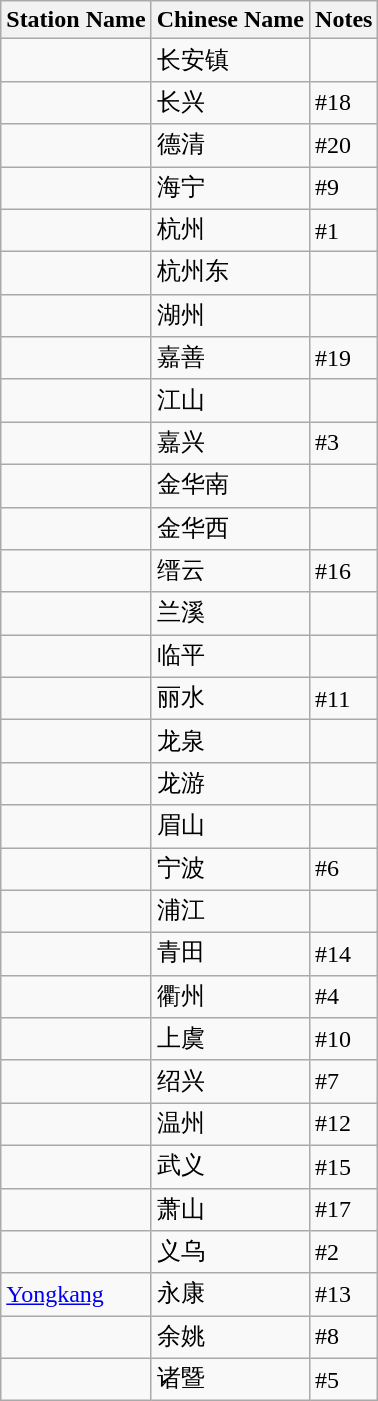<table class="wikitable sortable">
<tr style="font-weight:bold">
<th>Station Name</th>
<th>Chinese Name</th>
<th>Notes</th>
</tr>
<tr>
<td></td>
<td>长安镇</td>
<td></td>
</tr>
<tr>
<td></td>
<td>长兴</td>
<td>#18</td>
</tr>
<tr>
<td></td>
<td>德清</td>
<td>#20</td>
</tr>
<tr>
<td></td>
<td>海宁</td>
<td>#9</td>
</tr>
<tr>
<td></td>
<td>杭州</td>
<td>#1</td>
</tr>
<tr>
<td></td>
<td>杭州东</td>
<td></td>
</tr>
<tr>
<td></td>
<td>湖州</td>
<td></td>
</tr>
<tr>
<td></td>
<td>嘉善</td>
<td>#19</td>
</tr>
<tr>
<td></td>
<td>江山</td>
<td></td>
</tr>
<tr>
<td></td>
<td>嘉兴</td>
<td>#3</td>
</tr>
<tr>
<td></td>
<td>金华南</td>
<td></td>
</tr>
<tr>
<td></td>
<td>金华西</td>
<td></td>
</tr>
<tr>
<td></td>
<td>缙云</td>
<td>#16</td>
</tr>
<tr>
<td></td>
<td>兰溪</td>
<td></td>
</tr>
<tr>
<td></td>
<td>临平</td>
<td></td>
</tr>
<tr>
<td></td>
<td>丽水</td>
<td>#11</td>
</tr>
<tr>
<td></td>
<td>龙泉</td>
<td></td>
</tr>
<tr>
<td></td>
<td>龙游</td>
<td></td>
</tr>
<tr>
<td></td>
<td>眉山</td>
<td></td>
</tr>
<tr>
<td></td>
<td>宁波</td>
<td>#6</td>
</tr>
<tr>
<td></td>
<td>浦江</td>
<td></td>
</tr>
<tr>
<td></td>
<td>青田</td>
<td>#14</td>
</tr>
<tr>
<td></td>
<td>衢州</td>
<td>#4</td>
</tr>
<tr>
<td></td>
<td>上虞</td>
<td>#10</td>
</tr>
<tr>
<td></td>
<td>绍兴</td>
<td>#7</td>
</tr>
<tr>
<td></td>
<td>温州</td>
<td>#12</td>
</tr>
<tr>
<td></td>
<td>武义</td>
<td>#15</td>
</tr>
<tr>
<td></td>
<td>萧山</td>
<td>#17</td>
</tr>
<tr>
<td></td>
<td>义乌</td>
<td>#2</td>
</tr>
<tr>
<td><a href='#'>Yongkang</a></td>
<td>永康</td>
<td>#13</td>
</tr>
<tr>
<td></td>
<td>余姚</td>
<td>#8</td>
</tr>
<tr>
<td></td>
<td>诸暨</td>
<td>#5</td>
</tr>
</table>
